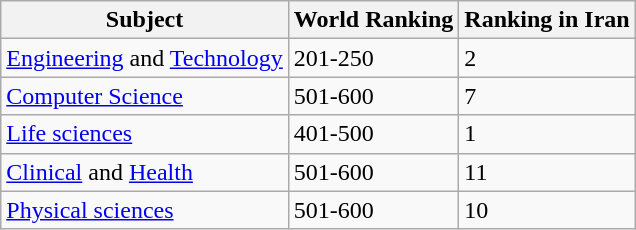<table class="wikitable">
<tr>
<th>Subject</th>
<th>World Ranking</th>
<th>Ranking in Iran</th>
</tr>
<tr>
<td><a href='#'>Engineering</a> and <a href='#'>Technology</a></td>
<td>201-250</td>
<td>2</td>
</tr>
<tr>
<td><a href='#'>Computer Science</a></td>
<td>501-600</td>
<td>7</td>
</tr>
<tr>
<td><a href='#'>Life sciences</a></td>
<td>401-500</td>
<td>1</td>
</tr>
<tr>
<td><a href='#'>Clinical</a> and <a href='#'>Health</a></td>
<td>501-600</td>
<td>11</td>
</tr>
<tr>
<td><a href='#'>Physical sciences</a></td>
<td>501-600</td>
<td>10</td>
</tr>
</table>
